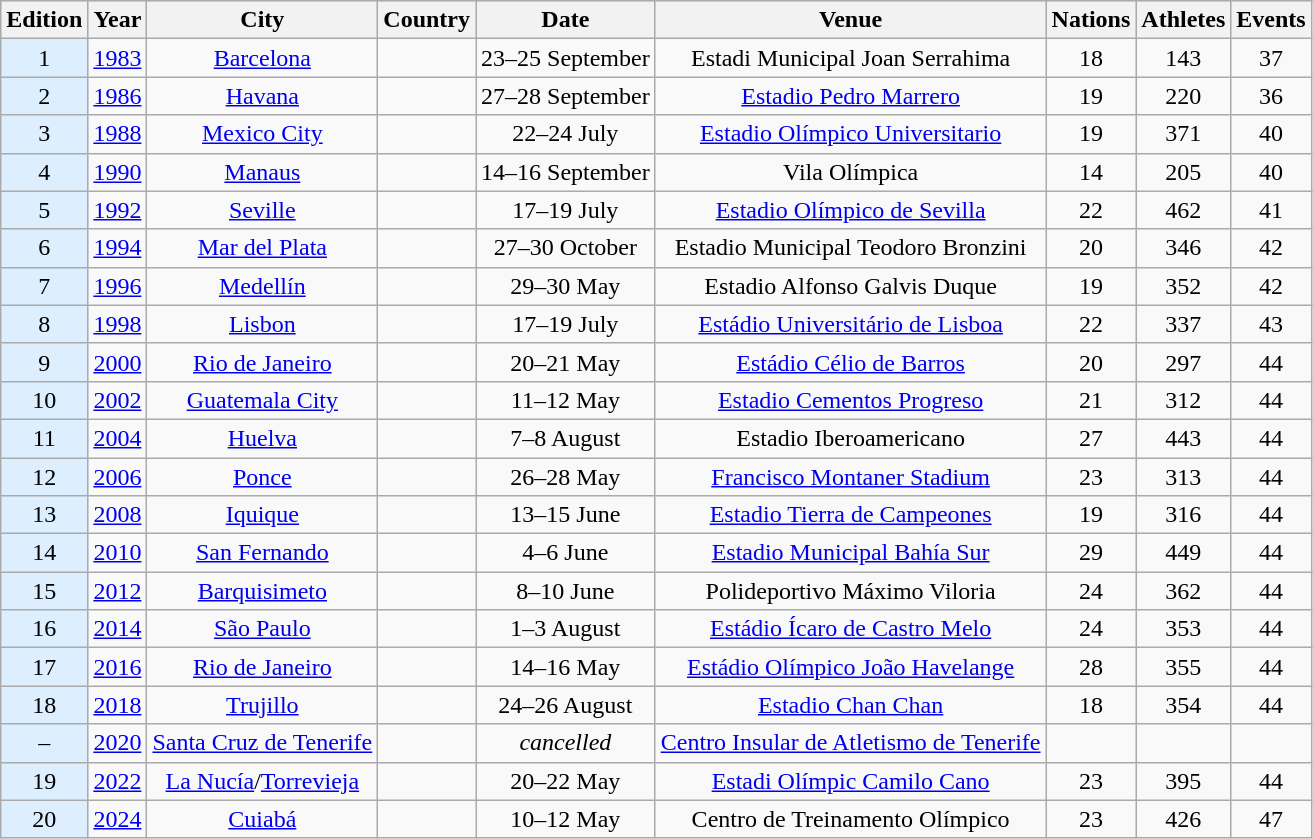<table class="wikitable" style="text-align:center">
<tr bgcolor=#CCDDEE>
<th>Edition</th>
<th>Year</th>
<th>City</th>
<th>Country</th>
<th>Date</th>
<th>Venue</th>
<th>Nations</th>
<th>Athletes</th>
<th>Events</th>
</tr>
<tr>
<td bgcolor=DDEEFF>1</td>
<td><a href='#'>1983</a></td>
<td><a href='#'>Barcelona</a></td>
<td align=left></td>
<td>23–25 September</td>
<td>Estadi Municipal Joan Serrahima</td>
<td>18</td>
<td>143</td>
<td>37</td>
</tr>
<tr>
<td bgcolor=DDEEFF>2</td>
<td><a href='#'>1986</a></td>
<td><a href='#'>Havana</a></td>
<td align=left></td>
<td>27–28 September</td>
<td><a href='#'>Estadio Pedro Marrero</a></td>
<td>19</td>
<td>220</td>
<td>36</td>
</tr>
<tr>
<td bgcolor=DDEEFF>3</td>
<td><a href='#'>1988</a></td>
<td><a href='#'>Mexico City</a></td>
<td align=left></td>
<td>22–24 July</td>
<td><a href='#'>Estadio Olímpico Universitario</a></td>
<td>19</td>
<td>371</td>
<td>40</td>
</tr>
<tr>
<td bgcolor=DDEEFF>4</td>
<td><a href='#'>1990</a></td>
<td><a href='#'>Manaus</a></td>
<td align=left></td>
<td>14–16 September</td>
<td>Vila Olímpica</td>
<td>14</td>
<td>205</td>
<td>40</td>
</tr>
<tr>
<td bgcolor=DDEEFF>5</td>
<td><a href='#'>1992</a></td>
<td><a href='#'>Seville</a></td>
<td align=left></td>
<td>17–19 July</td>
<td><a href='#'>Estadio Olímpico de Sevilla</a></td>
<td>22</td>
<td>462</td>
<td>41</td>
</tr>
<tr>
<td bgcolor=DDEEFF>6</td>
<td><a href='#'>1994</a></td>
<td><a href='#'>Mar del Plata</a></td>
<td align=left></td>
<td>27–30 October</td>
<td>Estadio Municipal Teodoro Bronzini</td>
<td>20</td>
<td>346</td>
<td>42</td>
</tr>
<tr>
<td bgcolor=DDEEFF>7</td>
<td><a href='#'>1996</a></td>
<td><a href='#'>Medellín</a></td>
<td align=left></td>
<td>29–30 May</td>
<td>Estadio Alfonso Galvis Duque</td>
<td>19</td>
<td>352</td>
<td>42</td>
</tr>
<tr>
<td bgcolor=DDEEFF>8</td>
<td><a href='#'>1998</a></td>
<td><a href='#'>Lisbon</a></td>
<td align=left></td>
<td>17–19 July</td>
<td><a href='#'>Estádio Universitário de Lisboa</a></td>
<td>22</td>
<td>337</td>
<td>43</td>
</tr>
<tr>
<td bgcolor=DDEEFF>9</td>
<td><a href='#'>2000</a></td>
<td><a href='#'>Rio de Janeiro</a></td>
<td align=left></td>
<td>20–21 May</td>
<td><a href='#'>Estádio Célio de Barros</a></td>
<td>20</td>
<td>297</td>
<td>44</td>
</tr>
<tr>
<td bgcolor=DDEEFF>10</td>
<td><a href='#'>2002</a></td>
<td><a href='#'>Guatemala City</a></td>
<td align=left></td>
<td>11–12 May</td>
<td><a href='#'>Estadio Cementos Progreso</a></td>
<td>21</td>
<td>312</td>
<td>44</td>
</tr>
<tr>
<td bgcolor=DDEEFF>11</td>
<td><a href='#'>2004</a></td>
<td><a href='#'>Huelva</a></td>
<td align=left></td>
<td>7–8 August</td>
<td>Estadio Iberoamericano</td>
<td>27</td>
<td>443</td>
<td>44</td>
</tr>
<tr>
<td bgcolor=DDEEFF>12</td>
<td><a href='#'>2006</a></td>
<td><a href='#'>Ponce</a></td>
<td align=left></td>
<td>26–28 May</td>
<td><a href='#'>Francisco Montaner Stadium</a></td>
<td>23</td>
<td>313</td>
<td>44</td>
</tr>
<tr>
<td bgcolor=DDEEFF>13</td>
<td><a href='#'>2008</a></td>
<td><a href='#'>Iquique</a></td>
<td align=left></td>
<td>13–15 June</td>
<td><a href='#'>Estadio Tierra de Campeones</a></td>
<td>19</td>
<td>316</td>
<td>44</td>
</tr>
<tr>
<td bgcolor=DDEEFF>14</td>
<td><a href='#'>2010</a></td>
<td><a href='#'>San Fernando</a></td>
<td align=left></td>
<td>4–6 June</td>
<td><a href='#'>Estadio Municipal Bahía Sur</a></td>
<td>29</td>
<td>449</td>
<td>44</td>
</tr>
<tr>
<td bgcolor=DDEEFF>15</td>
<td><a href='#'>2012</a></td>
<td><a href='#'>Barquisimeto</a></td>
<td align=left></td>
<td>8–10 June</td>
<td>Polideportivo Máximo Viloria</td>
<td>24</td>
<td>362</td>
<td>44</td>
</tr>
<tr>
<td bgcolor=DDEEFF>16</td>
<td><a href='#'>2014</a></td>
<td><a href='#'>São Paulo</a></td>
<td align=left></td>
<td>1–3 August</td>
<td><a href='#'>Estádio Ícaro de Castro Melo</a></td>
<td>24</td>
<td>353</td>
<td>44</td>
</tr>
<tr>
<td bgcolor=DDEEFF>17</td>
<td><a href='#'>2016</a></td>
<td><a href='#'>Rio de Janeiro</a></td>
<td align=left></td>
<td>14–16 May</td>
<td><a href='#'>Estádio Olímpico João Havelange</a></td>
<td>28</td>
<td>355</td>
<td>44</td>
</tr>
<tr>
<td bgcolor=DDEEFF>18</td>
<td><a href='#'>2018</a></td>
<td><a href='#'>Trujillo</a></td>
<td align=left></td>
<td>24–26 August</td>
<td><a href='#'>Estadio Chan Chan</a></td>
<td>18</td>
<td>354</td>
<td>44</td>
</tr>
<tr>
<td bgcolor=DDEEFF>–</td>
<td><a href='#'>2020</a></td>
<td><a href='#'>Santa Cruz de Tenerife</a></td>
<td align=left></td>
<td><em>cancelled</em></td>
<td><a href='#'>Centro Insular de Atletismo de Tenerife</a></td>
<td></td>
<td></td>
<td></td>
</tr>
<tr>
<td bgcolor=DDEEFF>19</td>
<td><a href='#'>2022</a></td>
<td><a href='#'>La Nucía</a>/<a href='#'>Torrevieja</a></td>
<td align=left></td>
<td>20–22 May</td>
<td><a href='#'>Estadi Olímpic Camilo Cano</a></td>
<td>23</td>
<td>395</td>
<td>44</td>
</tr>
<tr>
<td bgcolor=DDEEFF>20</td>
<td><a href='#'>2024</a></td>
<td><a href='#'>Cuiabá</a></td>
<td align=left></td>
<td>10–12 May</td>
<td>Centro de Treinamento Olímpico</td>
<td>23</td>
<td>426</td>
<td>47</td>
</tr>
</table>
